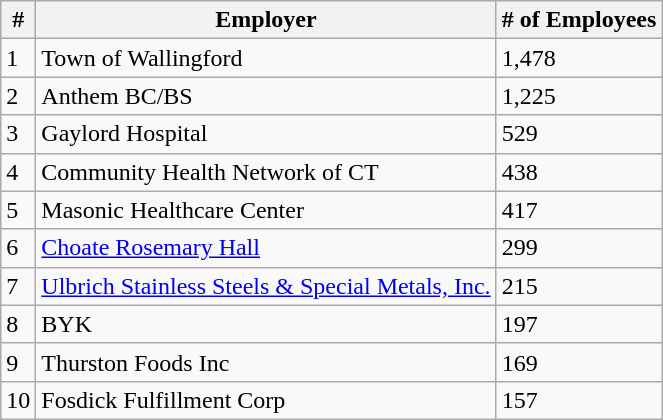<table class="wikitable">
<tr>
<th>#</th>
<th>Employer</th>
<th># of Employees</th>
</tr>
<tr>
<td>1</td>
<td>Town of Wallingford</td>
<td>1,478</td>
</tr>
<tr>
<td>2</td>
<td>Anthem BC/BS</td>
<td>1,225</td>
</tr>
<tr>
<td>3</td>
<td>Gaylord Hospital</td>
<td>529</td>
</tr>
<tr>
<td>4</td>
<td>Community Health Network of CT</td>
<td>438</td>
</tr>
<tr>
<td>5</td>
<td>Masonic Healthcare Center</td>
<td>417</td>
</tr>
<tr>
<td>6</td>
<td><a href='#'>Choate Rosemary Hall</a></td>
<td>299</td>
</tr>
<tr>
<td>7</td>
<td><a href='#'>Ulbrich Stainless Steels & Special Metals, Inc.</a></td>
<td>215</td>
</tr>
<tr>
<td>8</td>
<td>BYK</td>
<td>197</td>
</tr>
<tr>
<td>9</td>
<td>Thurston Foods Inc</td>
<td>169</td>
</tr>
<tr>
<td>10</td>
<td>Fosdick Fulfillment Corp</td>
<td>157</td>
</tr>
</table>
